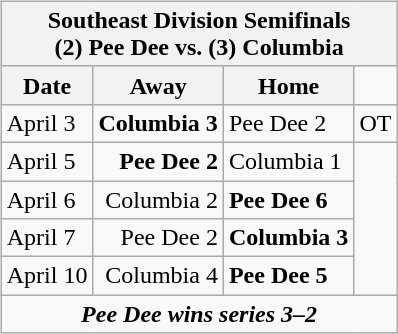<table cellspacing="10">
<tr>
<td valign="top"><br><table class="wikitable">
<tr>
<th bgcolor="#DDDDDD" colspan="4">Southeast Division Semifinals<br>(2) Pee Dee vs. (3) Columbia</th>
</tr>
<tr>
<th>Date</th>
<th>Away</th>
<th>Home</th>
</tr>
<tr>
<td>April 3</td>
<td align="right"><strong>Columbia 3</strong></td>
<td>Pee Dee 2</td>
<td>OT</td>
</tr>
<tr>
<td>April 5</td>
<td align="right"><strong>Pee Dee 2</strong></td>
<td>Columbia 1</td>
</tr>
<tr>
<td>April 6</td>
<td align="right">Columbia 2</td>
<td><strong>Pee Dee 6</strong></td>
</tr>
<tr>
<td>April 7</td>
<td align="right">Pee Dee 2</td>
<td><strong>Columbia 3</strong></td>
</tr>
<tr>
<td>April 10</td>
<td align="right">Columbia 4</td>
<td><strong>Pee Dee 5</strong></td>
</tr>
<tr align="center">
<td colspan="4"><strong><em>Pee Dee wins series 3–2</em></strong></td>
</tr>
</table>
</td>
</tr>
</table>
